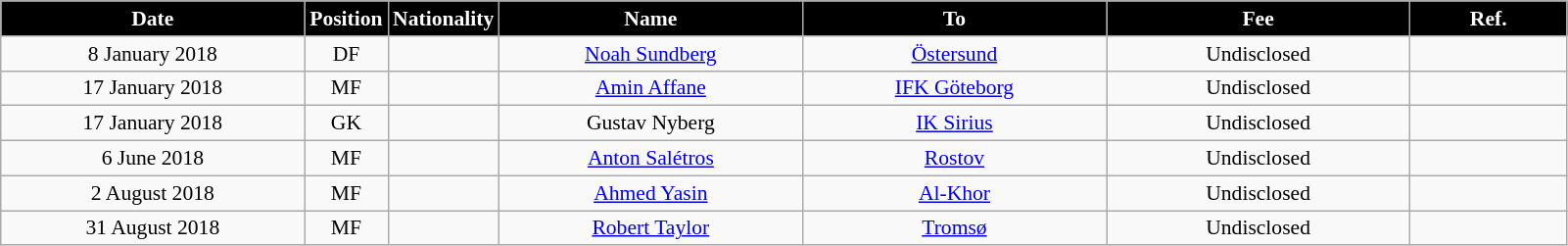<table class="wikitable"  style="text-align:center; font-size:90%; ">
<tr>
<th style="background:#000000; color:white; width:200px;">Date</th>
<th style="background:#000000; color:white; width:50px;">Position</th>
<th style="background:#000000; color:white; width:50px;">Nationality</th>
<th style="background:#000000; color:white; width:200px;">Name</th>
<th style="background:#000000; color:white; width:200px;">To</th>
<th style="background:#000000; color:white; width:200px;">Fee</th>
<th style="background:#000000; color:white; width:100px;">Ref.</th>
</tr>
<tr>
<td>8 January 2018</td>
<td>DF</td>
<td></td>
<td><a href='#'>Noah Sundberg</a></td>
<td><a href='#'>Östersund</a></td>
<td>Undisclosed</td>
<td></td>
</tr>
<tr>
<td>17 January 2018</td>
<td>MF</td>
<td></td>
<td><a href='#'>Amin Affane</a></td>
<td><a href='#'>IFK Göteborg</a></td>
<td>Undisclosed</td>
<td></td>
</tr>
<tr>
<td>17 January 2018</td>
<td>GK</td>
<td></td>
<td>Gustav Nyberg</td>
<td><a href='#'>IK Sirius</a></td>
<td>Undisclosed</td>
<td></td>
</tr>
<tr>
<td>6 June 2018</td>
<td>MF</td>
<td></td>
<td><a href='#'>Anton Salétros</a></td>
<td><a href='#'>Rostov</a></td>
<td>Undisclosed</td>
<td></td>
</tr>
<tr>
<td>2 August 2018</td>
<td>MF</td>
<td></td>
<td><a href='#'>Ahmed Yasin</a></td>
<td><a href='#'>Al-Khor</a></td>
<td>Undisclosed</td>
<td></td>
</tr>
<tr>
<td>31 August 2018</td>
<td>MF</td>
<td></td>
<td><a href='#'>Robert Taylor</a></td>
<td><a href='#'>Tromsø</a></td>
<td>Undisclosed</td>
<td></td>
</tr>
</table>
